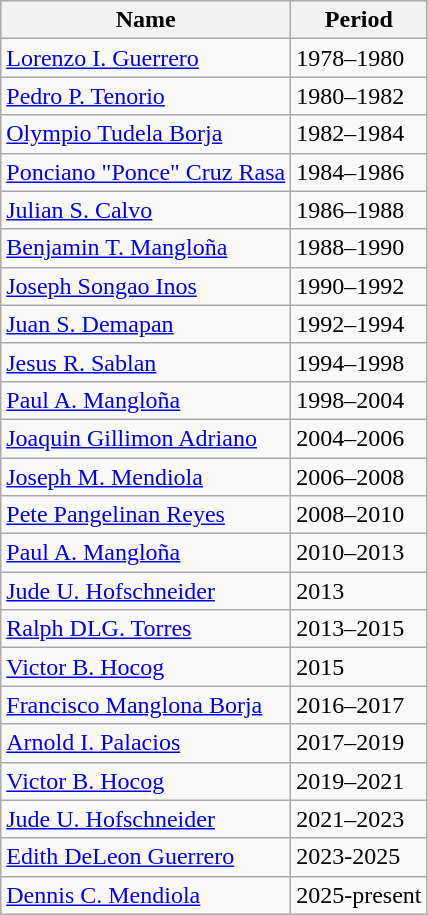<table class="wikitable">
<tr>
<th>Name</th>
<th>Period</th>
</tr>
<tr>
<td><a href='#'>Lorenzo I. Guerrero</a></td>
<td>1978–1980</td>
</tr>
<tr>
<td><a href='#'>Pedro P. Tenorio</a></td>
<td>1980–1982</td>
</tr>
<tr>
<td><a href='#'>Olympio Tudela Borja</a></td>
<td>1982–1984</td>
</tr>
<tr>
<td><a href='#'>Ponciano "Ponce" Cruz Rasa</a></td>
<td>1984–1986</td>
</tr>
<tr>
<td><a href='#'>Julian S. Calvo</a></td>
<td>1986–1988</td>
</tr>
<tr>
<td><a href='#'>Benjamin T. Mangloña</a></td>
<td>1988–1990</td>
</tr>
<tr>
<td><a href='#'>Joseph Songao Inos</a></td>
<td>1990–1992</td>
</tr>
<tr>
<td><a href='#'>Juan S. Demapan</a></td>
<td>1992–1994</td>
</tr>
<tr>
<td><a href='#'>Jesus R. Sablan</a></td>
<td>1994–1998</td>
</tr>
<tr>
<td><a href='#'>Paul A. Mangloña</a></td>
<td>1998–2004</td>
</tr>
<tr>
<td><a href='#'>Joaquin Gillimon Adriano</a></td>
<td>2004–2006</td>
</tr>
<tr>
<td><a href='#'>Joseph M. Mendiola</a></td>
<td>2006–2008</td>
</tr>
<tr>
<td><a href='#'>Pete Pangelinan Reyes</a></td>
<td>2008–2010</td>
</tr>
<tr>
<td><a href='#'>Paul A. Mangloña</a></td>
<td>2010–2013</td>
</tr>
<tr>
<td><a href='#'>Jude U. Hofschneider</a></td>
<td>2013</td>
</tr>
<tr>
<td><a href='#'>Ralph DLG. Torres</a></td>
<td>2013–2015</td>
</tr>
<tr>
<td><a href='#'>Victor B. Hocog</a></td>
<td>2015</td>
</tr>
<tr>
<td><a href='#'>Francisco Manglona Borja</a></td>
<td>2016–2017</td>
</tr>
<tr>
<td><a href='#'>Arnold I. Palacios</a></td>
<td>2017–2019</td>
</tr>
<tr>
<td><a href='#'>Victor B. Hocog</a></td>
<td>2019–2021</td>
</tr>
<tr>
<td><a href='#'>Jude U. Hofschneider</a></td>
<td>2021–2023</td>
</tr>
<tr>
<td><a href='#'>Edith DeLeon Guerrero</a></td>
<td>2023-2025</td>
</tr>
<tr>
<td><a href='#'>Dennis C. Mendiola</a></td>
<td>2025-present</td>
</tr>
</table>
